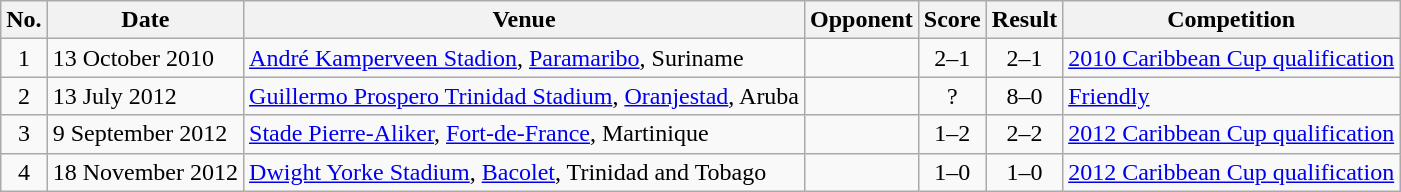<table class="wikitable">
<tr>
<th scope="col">No.</th>
<th scope="col">Date</th>
<th scope="col">Venue</th>
<th scope="col">Opponent</th>
<th scope="col">Score</th>
<th scope="col">Result</th>
<th scope="col">Competition</th>
</tr>
<tr>
<td align="center">1</td>
<td>13 October 2010</td>
<td><a href='#'>André Kamperveen Stadion</a>, <a href='#'>Paramaribo</a>, Suriname</td>
<td></td>
<td align="center">2–1</td>
<td align="center">2–1</td>
<td><a href='#'>2010 Caribbean Cup qualification</a></td>
</tr>
<tr>
<td align="center">2</td>
<td>13 July 2012</td>
<td><a href='#'>Guillermo Prospero Trinidad Stadium</a>, <a href='#'>Oranjestad</a>, Aruba</td>
<td></td>
<td align="center">?</td>
<td align="center">8–0</td>
<td><a href='#'>Friendly</a></td>
</tr>
<tr>
<td align="center">3</td>
<td>9 September 2012</td>
<td><a href='#'>Stade Pierre-Aliker</a>, <a href='#'>Fort-de-France</a>, Martinique</td>
<td></td>
<td align="center">1–2</td>
<td align="center">2–2</td>
<td><a href='#'>2012 Caribbean Cup qualification</a></td>
</tr>
<tr>
<td align="center">4</td>
<td>18 November 2012</td>
<td><a href='#'>Dwight Yorke Stadium</a>, <a href='#'>Bacolet</a>, Trinidad and Tobago</td>
<td></td>
<td align="center">1–0</td>
<td align="center">1–0</td>
<td><a href='#'>2012 Caribbean Cup qualification</a></td>
</tr>
</table>
